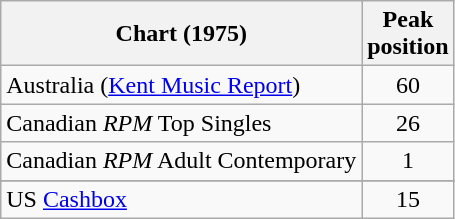<table class="wikitable sortable">
<tr>
<th>Chart (1975)</th>
<th>Peak<br>position</th>
</tr>
<tr>
<td>Australia (<a href='#'>Kent Music Report</a>)</td>
<td style="text-align:center;">60</td>
</tr>
<tr>
<td>Canadian <em>RPM</em> Top Singles</td>
<td style="text-align:center;">26</td>
</tr>
<tr>
<td>Canadian <em>RPM</em> Adult Contemporary </td>
<td style="text-align:center;">1</td>
</tr>
<tr>
</tr>
<tr>
</tr>
<tr>
</tr>
<tr>
</tr>
<tr>
<td>US <a href='#'>Cashbox</a></td>
<td style="text-align:center;">15</td>
</tr>
</table>
